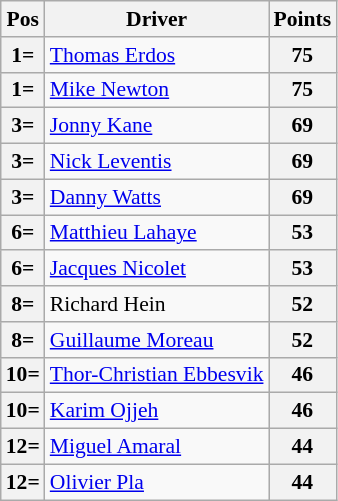<table class="wikitable" style="font-size: 90%;">
<tr>
<th>Pos</th>
<th>Driver</th>
<th>Points</th>
</tr>
<tr>
<th>1=</th>
<td> <a href='#'>Thomas Erdos</a></td>
<th align="center">75</th>
</tr>
<tr>
<th>1=</th>
<td> <a href='#'>Mike Newton</a></td>
<th align="center">75</th>
</tr>
<tr>
<th>3=</th>
<td> <a href='#'>Jonny Kane</a></td>
<th align="center">69</th>
</tr>
<tr>
<th>3=</th>
<td> <a href='#'>Nick Leventis</a></td>
<th align="center">69</th>
</tr>
<tr>
<th>3=</th>
<td> <a href='#'>Danny Watts</a></td>
<th align="center">69</th>
</tr>
<tr>
<th>6=</th>
<td> <a href='#'>Matthieu Lahaye</a></td>
<th align="center">53</th>
</tr>
<tr>
<th>6=</th>
<td> <a href='#'>Jacques Nicolet</a></td>
<th align="center">53</th>
</tr>
<tr>
<th>8=</th>
<td> Richard Hein</td>
<th align="center">52</th>
</tr>
<tr>
<th>8=</th>
<td> <a href='#'>Guillaume Moreau</a></td>
<th align="center">52</th>
</tr>
<tr>
<th>10=</th>
<td> <a href='#'>Thor-Christian Ebbesvik</a></td>
<th align="center">46</th>
</tr>
<tr>
<th>10=</th>
<td> <a href='#'>Karim Ojjeh</a></td>
<th align="center">46</th>
</tr>
<tr>
<th>12=</th>
<td> <a href='#'>Miguel Amaral</a></td>
<th align="center">44</th>
</tr>
<tr>
<th>12=</th>
<td> <a href='#'>Olivier Pla</a></td>
<th align="center">44</th>
</tr>
</table>
